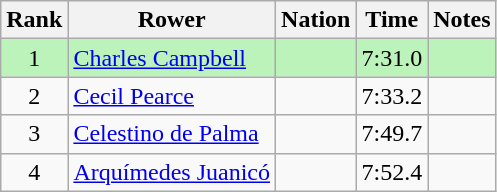<table class="wikitable sortable" style="text-align:center">
<tr>
<th>Rank</th>
<th>Rower</th>
<th>Nation</th>
<th>Time</th>
<th>Notes</th>
</tr>
<tr bgcolor=bbf3bb>
<td>1</td>
<td align=left><a href='#'>Charles Campbell</a></td>
<td align=left></td>
<td>7:31.0</td>
<td></td>
</tr>
<tr>
<td>2</td>
<td align=left><a href='#'>Cecil Pearce</a></td>
<td align=left></td>
<td>7:33.2</td>
<td></td>
</tr>
<tr>
<td>3</td>
<td align=left><a href='#'>Celestino de Palma</a></td>
<td align=left></td>
<td>7:49.7</td>
<td></td>
</tr>
<tr>
<td>4</td>
<td align=left><a href='#'>Arquímedes Juanicó</a></td>
<td align=left></td>
<td>7:52.4</td>
<td></td>
</tr>
</table>
